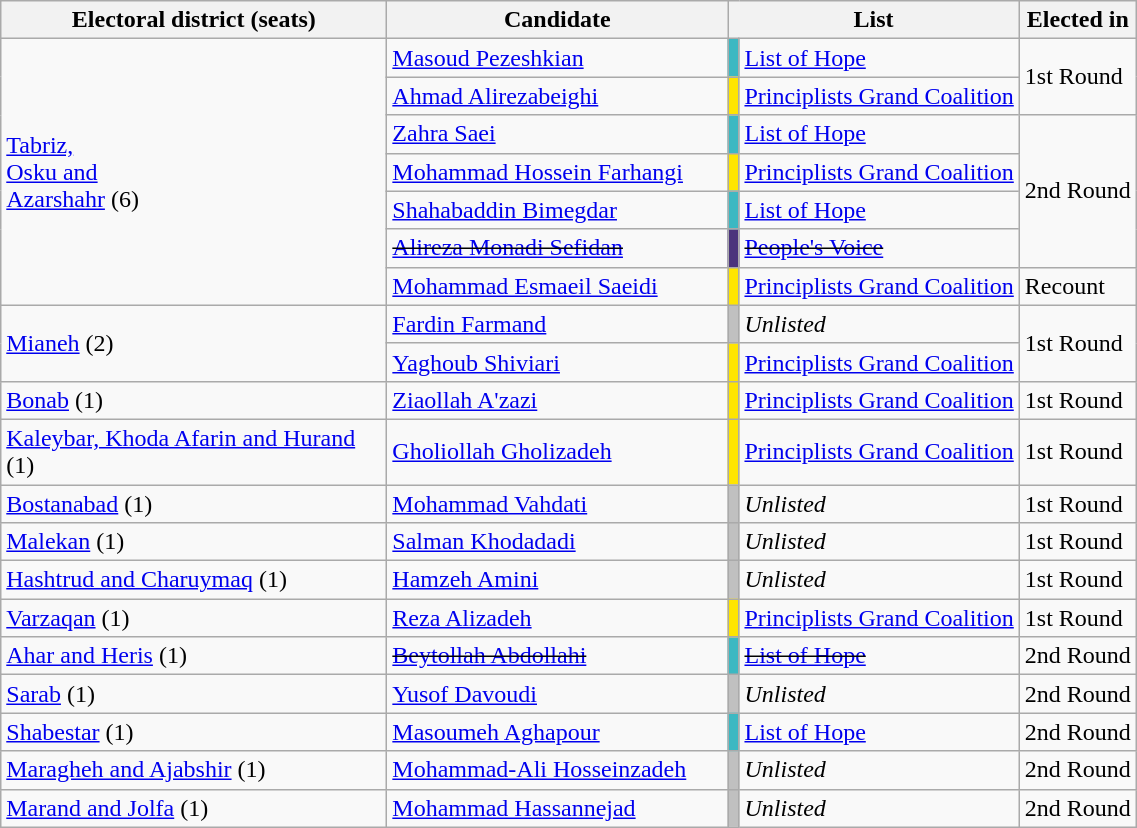<table class="wikitable">
<tr>
<th width="250">Electoral district (seats)</th>
<th width="220">Candidate</th>
<th width="30" colspan="2">List</th>
<th>Elected in</th>
</tr>
<tr>
<td rowspan="7"><a href='#'>Tabriz,<br> Osku and<br> Azarshahr</a> (6)</td>
<td><a href='#'>Masoud Pezeshkian</a></td>
<td style="background:#3cb8c2"></td>
<td><a href='#'>List of Hope</a></td>
<td rowspan="2">1st Round</td>
</tr>
<tr>
<td><a href='#'>Ahmad Alirezabeighi</a></td>
<td style="background:#ffe500"></td>
<td><a href='#'>Principlists Grand Coalition</a></td>
</tr>
<tr>
<td><a href='#'>Zahra Saei</a></td>
<td style="background:#3cb8c2"></td>
<td><a href='#'>List of Hope</a></td>
<td rowspan="4">2nd Round</td>
</tr>
<tr>
<td><a href='#'>Mohammad Hossein Farhangi</a></td>
<td style="background:#ffe500"></td>
<td><a href='#'>Principlists Grand Coalition</a></td>
</tr>
<tr>
<td><a href='#'>Shahabaddin Bimegdar</a></td>
<td style="background:#3cb8c2"></td>
<td><a href='#'>List of Hope</a></td>
</tr>
<tr>
<td><s><a href='#'>Alireza Monadi Sefidan</a></s></td>
<td style="background:#4b347c"></td>
<td><s><a href='#'>People's Voice</a></s></td>
</tr>
<tr>
<td><a href='#'>Mohammad Esmaeil Saeidi</a></td>
<td style="background:#ffe500"></td>
<td><a href='#'>Principlists Grand Coalition</a></td>
<td>Recount</td>
</tr>
<tr>
<td rowspan="2"><a href='#'>Mianeh</a> (2)</td>
<td><a href='#'>Fardin Farmand</a></td>
<td style="background:#C0C0C0"></td>
<td><em>Unlisted</em></td>
<td rowspan="2">1st Round</td>
</tr>
<tr>
<td><a href='#'>Yaghoub Shiviari</a></td>
<td style="background:#ffe500"></td>
<td><a href='#'>Principlists Grand Coalition</a></td>
</tr>
<tr>
<td><a href='#'>Bonab</a> (1)</td>
<td><a href='#'>Ziaollah A'zazi</a></td>
<td style="background:#ffe500"></td>
<td><a href='#'>Principlists Grand Coalition</a></td>
<td>1st Round</td>
</tr>
<tr>
<td><a href='#'>Kaleybar, Khoda Afarin and Hurand</a> (1)</td>
<td><a href='#'>Gholiollah Gholizadeh</a></td>
<td style="background:#ffe500"></td>
<td><a href='#'>Principlists Grand Coalition</a></td>
<td>1st Round</td>
</tr>
<tr>
<td><a href='#'>Bostanabad</a> (1)</td>
<td><a href='#'>Mohammad Vahdati</a></td>
<td style="background:#C0C0C0"></td>
<td><em>Unlisted</em></td>
<td>1st Round</td>
</tr>
<tr>
<td><a href='#'>Malekan</a> (1)</td>
<td><a href='#'>Salman Khodadadi</a></td>
<td style="background:#C0C0C0"></td>
<td><em>Unlisted</em></td>
<td>1st Round</td>
</tr>
<tr>
<td><a href='#'>Hashtrud and Charuymaq</a> (1)</td>
<td><a href='#'>Hamzeh Amini</a></td>
<td style="background:#C0C0C0"></td>
<td><em>Unlisted</em></td>
<td>1st Round</td>
</tr>
<tr>
<td><a href='#'>Varzaqan</a> (1)</td>
<td><a href='#'>Reza Alizadeh</a></td>
<td style="background:#ffe500"></td>
<td><a href='#'>Principlists Grand Coalition</a></td>
<td>1st Round</td>
</tr>
<tr>
<td><a href='#'>Ahar and Heris</a> (1)</td>
<td><s><a href='#'>Beytollah Abdollahi</a></s></td>
<td style="background:#3cb8c2"></td>
<td><s><a href='#'>List of Hope</a></s></td>
<td>2nd Round</td>
</tr>
<tr>
<td><a href='#'>Sarab</a> (1)</td>
<td><a href='#'>Yusof Davoudi</a></td>
<td style="background:#C0C0C0"></td>
<td><em>Unlisted</em></td>
<td>2nd Round</td>
</tr>
<tr>
<td><a href='#'>Shabestar</a> (1)</td>
<td><a href='#'>Masoumeh Aghapour</a></td>
<td style="background:#3cb8c2"></td>
<td><a href='#'>List of Hope</a></td>
<td>2nd Round</td>
</tr>
<tr>
<td><a href='#'>Maragheh and Ajabshir</a> (1)</td>
<td><a href='#'>Mohammad-Ali Hosseinzadeh</a></td>
<td style="background:#C0C0C0"></td>
<td><em>Unlisted</em></td>
<td>2nd Round</td>
</tr>
<tr>
<td><a href='#'>Marand and Jolfa</a> (1)</td>
<td><a href='#'>Mohammad Hassannejad</a></td>
<td style="background:#C0C0C0"></td>
<td><em>Unlisted</em></td>
<td>2nd Round</td>
</tr>
</table>
